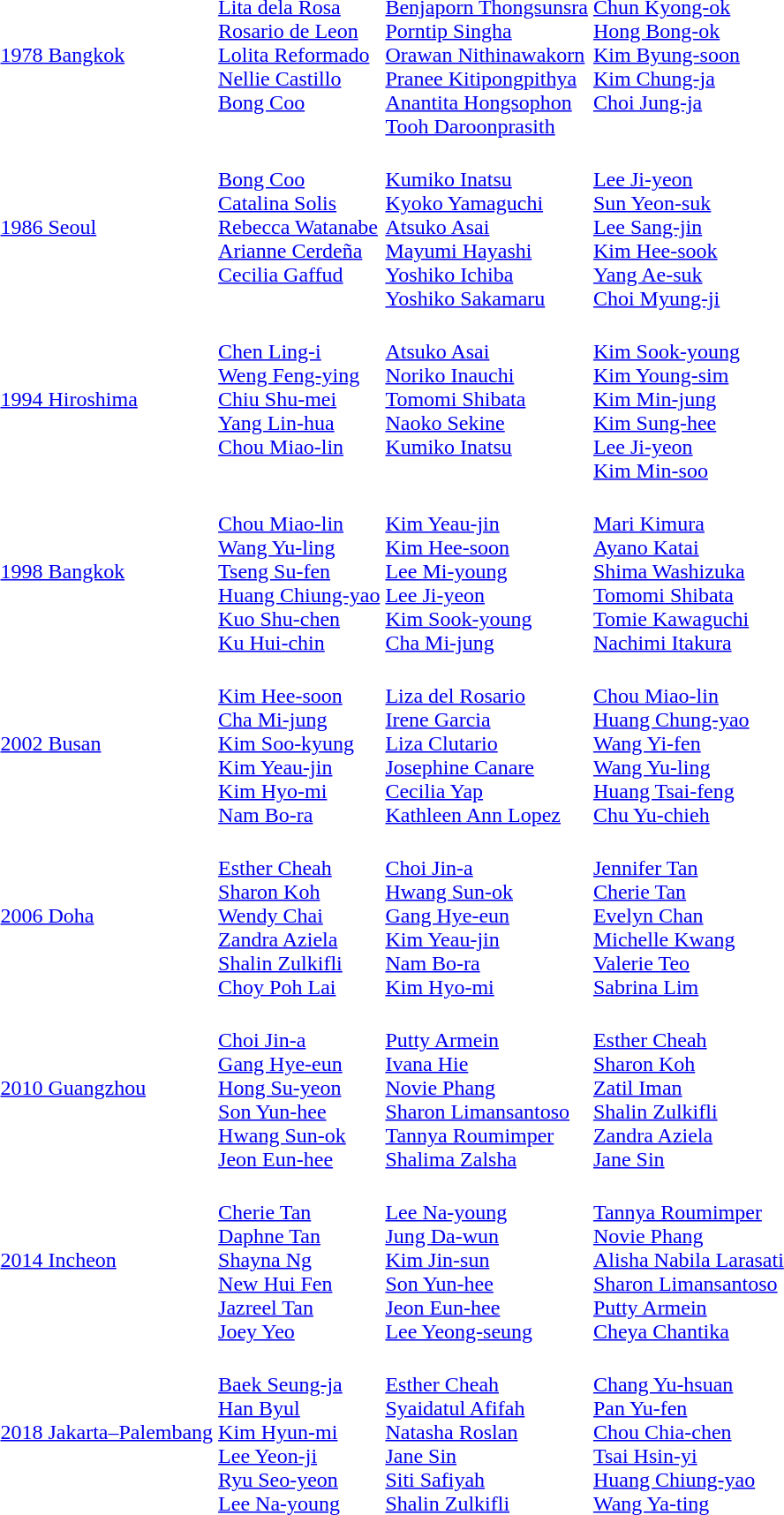<table>
<tr>
<td><a href='#'>1978 Bangkok</a></td>
<td valign=top><br><a href='#'>Lita dela Rosa</a><br><a href='#'>Rosario de Leon</a><br><a href='#'>Lolita Reformado</a><br><a href='#'>Nellie Castillo</a><br><a href='#'>Bong Coo</a></td>
<td><br><a href='#'>Benjaporn Thongsunsra</a><br><a href='#'>Porntip Singha</a><br><a href='#'>Orawan Nithinawakorn</a><br><a href='#'>Pranee Kitipongpithya</a><br><a href='#'>Anantita Hongsophon</a><br><a href='#'>Tooh Daroonprasith</a></td>
<td valign=top><br><a href='#'>Chun Kyong-ok</a><br><a href='#'>Hong Bong-ok</a><br><a href='#'>Kim Byung-soon</a><br><a href='#'>Kim Chung-ja</a><br><a href='#'>Choi Jung-ja</a></td>
</tr>
<tr>
<td><a href='#'>1986 Seoul</a></td>
<td valign=top><br><a href='#'>Bong Coo</a><br><a href='#'>Catalina Solis</a><br><a href='#'>Rebecca Watanabe</a><br><a href='#'>Arianne Cerdeña</a><br><a href='#'>Cecilia Gaffud</a></td>
<td><br><a href='#'>Kumiko Inatsu</a><br><a href='#'>Kyoko Yamaguchi</a><br><a href='#'>Atsuko Asai</a><br><a href='#'>Mayumi Hayashi</a><br><a href='#'>Yoshiko Ichiba</a><br><a href='#'>Yoshiko Sakamaru</a></td>
<td><br><a href='#'>Lee Ji-yeon</a><br><a href='#'>Sun Yeon-suk</a><br><a href='#'>Lee Sang-jin</a><br><a href='#'>Kim Hee-sook</a><br><a href='#'>Yang Ae-suk</a><br><a href='#'>Choi Myung-ji</a></td>
</tr>
<tr>
<td><a href='#'>1994 Hiroshima</a></td>
<td valign=top><br><a href='#'>Chen Ling-i</a><br><a href='#'>Weng Feng-ying</a><br><a href='#'>Chiu Shu-mei</a><br><a href='#'>Yang Lin-hua</a><br><a href='#'>Chou Miao-lin</a></td>
<td valign=top><br><a href='#'>Atsuko Asai</a><br><a href='#'>Noriko Inauchi</a><br><a href='#'>Tomomi Shibata</a><br><a href='#'>Naoko Sekine</a><br><a href='#'>Kumiko Inatsu</a></td>
<td><br><a href='#'>Kim Sook-young</a><br><a href='#'>Kim Young-sim</a><br><a href='#'>Kim Min-jung</a><br><a href='#'>Kim Sung-hee</a><br><a href='#'>Lee Ji-yeon</a><br><a href='#'>Kim Min-soo</a></td>
</tr>
<tr>
<td><a href='#'>1998 Bangkok</a></td>
<td><br><a href='#'>Chou Miao-lin</a><br><a href='#'>Wang Yu-ling</a><br><a href='#'>Tseng Su-fen</a><br><a href='#'>Huang Chiung-yao</a><br><a href='#'>Kuo Shu-chen</a><br><a href='#'>Ku Hui-chin</a></td>
<td><br><a href='#'>Kim Yeau-jin</a><br><a href='#'>Kim Hee-soon</a><br><a href='#'>Lee Mi-young</a><br><a href='#'>Lee Ji-yeon</a><br><a href='#'>Kim Sook-young</a><br><a href='#'>Cha Mi-jung</a></td>
<td><br><a href='#'>Mari Kimura</a><br><a href='#'>Ayano Katai</a><br><a href='#'>Shima Washizuka</a><br><a href='#'>Tomomi Shibata</a><br><a href='#'>Tomie Kawaguchi</a><br><a href='#'>Nachimi Itakura</a></td>
</tr>
<tr>
<td><a href='#'>2002 Busan</a></td>
<td><br><a href='#'>Kim Hee-soon</a><br><a href='#'>Cha Mi-jung</a><br><a href='#'>Kim Soo-kyung</a><br><a href='#'>Kim Yeau-jin</a><br><a href='#'>Kim Hyo-mi</a><br><a href='#'>Nam Bo-ra</a></td>
<td><br><a href='#'>Liza del Rosario</a><br><a href='#'>Irene Garcia</a><br><a href='#'>Liza Clutario</a><br><a href='#'>Josephine Canare</a><br><a href='#'>Cecilia Yap</a><br><a href='#'>Kathleen Ann Lopez</a></td>
<td><br><a href='#'>Chou Miao-lin</a><br><a href='#'>Huang Chung-yao</a><br><a href='#'>Wang Yi-fen</a><br><a href='#'>Wang Yu-ling</a><br><a href='#'>Huang Tsai-feng</a><br><a href='#'>Chu Yu-chieh</a></td>
</tr>
<tr>
<td><a href='#'>2006 Doha</a></td>
<td><br><a href='#'>Esther Cheah</a><br><a href='#'>Sharon Koh</a><br><a href='#'>Wendy Chai</a><br><a href='#'>Zandra Aziela</a><br><a href='#'>Shalin Zulkifli</a><br><a href='#'>Choy Poh Lai</a></td>
<td><br><a href='#'>Choi Jin-a</a><br><a href='#'>Hwang Sun-ok</a><br><a href='#'>Gang Hye-eun</a><br><a href='#'>Kim Yeau-jin</a><br><a href='#'>Nam Bo-ra</a><br><a href='#'>Kim Hyo-mi</a></td>
<td><br><a href='#'>Jennifer Tan</a><br><a href='#'>Cherie Tan</a><br><a href='#'>Evelyn Chan</a><br><a href='#'>Michelle Kwang</a><br><a href='#'>Valerie Teo</a><br><a href='#'>Sabrina Lim</a></td>
</tr>
<tr>
<td><a href='#'>2010 Guangzhou</a></td>
<td><br><a href='#'>Choi Jin-a</a><br><a href='#'>Gang Hye-eun</a><br><a href='#'>Hong Su-yeon</a><br><a href='#'>Son Yun-hee</a><br><a href='#'>Hwang Sun-ok</a><br><a href='#'>Jeon Eun-hee</a></td>
<td><br><a href='#'>Putty Armein</a><br><a href='#'>Ivana Hie</a><br><a href='#'>Novie Phang</a><br><a href='#'>Sharon Limansantoso</a><br><a href='#'>Tannya Roumimper</a><br><a href='#'>Shalima Zalsha</a></td>
<td><br><a href='#'>Esther Cheah</a><br><a href='#'>Sharon Koh</a><br><a href='#'>Zatil Iman</a><br><a href='#'>Shalin Zulkifli</a><br><a href='#'>Zandra Aziela</a><br><a href='#'>Jane Sin</a></td>
</tr>
<tr>
<td><a href='#'>2014 Incheon</a></td>
<td><br><a href='#'>Cherie Tan</a><br><a href='#'>Daphne Tan</a><br><a href='#'>Shayna Ng</a><br><a href='#'>New Hui Fen</a><br><a href='#'>Jazreel Tan</a><br><a href='#'>Joey Yeo</a></td>
<td><br><a href='#'>Lee Na-young</a><br><a href='#'>Jung Da-wun</a><br><a href='#'>Kim Jin-sun</a><br><a href='#'>Son Yun-hee</a><br><a href='#'>Jeon Eun-hee</a><br><a href='#'>Lee Yeong-seung</a></td>
<td><br><a href='#'>Tannya Roumimper</a><br><a href='#'>Novie Phang</a><br><a href='#'>Alisha Nabila Larasati</a><br><a href='#'>Sharon Limansantoso</a><br><a href='#'>Putty Armein</a><br><a href='#'>Cheya Chantika</a></td>
</tr>
<tr>
<td><a href='#'>2018 Jakarta–Palembang</a></td>
<td><br><a href='#'>Baek Seung-ja</a><br><a href='#'>Han Byul</a><br><a href='#'>Kim Hyun-mi</a><br><a href='#'>Lee Yeon-ji</a><br><a href='#'>Ryu Seo-yeon</a><br><a href='#'>Lee Na-young</a></td>
<td><br><a href='#'>Esther Cheah</a><br><a href='#'>Syaidatul Afifah</a><br><a href='#'>Natasha Roslan</a><br><a href='#'>Jane Sin</a><br><a href='#'>Siti Safiyah</a><br><a href='#'>Shalin Zulkifli</a></td>
<td><br><a href='#'>Chang Yu-hsuan</a><br><a href='#'>Pan Yu-fen</a><br><a href='#'>Chou Chia-chen</a><br><a href='#'>Tsai Hsin-yi</a><br><a href='#'>Huang Chiung-yao</a><br><a href='#'>Wang Ya-ting</a></td>
</tr>
</table>
